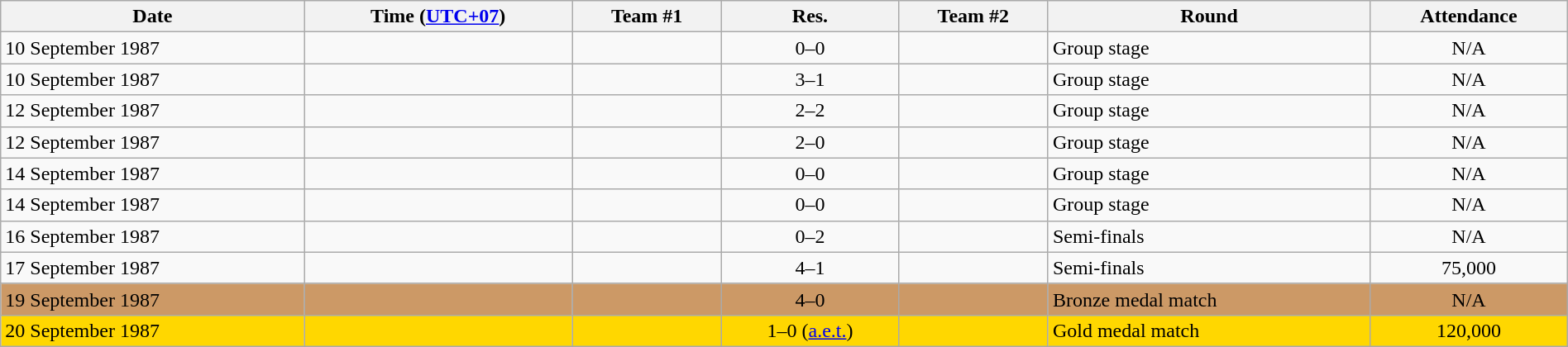<table class="wikitable" style="text-align:left; width:100%;">
<tr>
<th>Date</th>
<th>Time (<a href='#'>UTC+07</a>)</th>
<th>Team #1</th>
<th>Res.</th>
<th>Team #2</th>
<th>Round</th>
<th>Attendance</th>
</tr>
<tr>
<td>10 September 1987</td>
<td></td>
<td></td>
<td style="text-align:center;">0–0</td>
<td></td>
<td>Group stage</td>
<td style="text-align:center;">N/A</td>
</tr>
<tr>
<td>10 September 1987</td>
<td></td>
<td><strong></strong></td>
<td style="text-align:center;">3–1</td>
<td></td>
<td>Group stage</td>
<td style="text-align:center;">N/A</td>
</tr>
<tr>
<td>12 September 1987</td>
<td></td>
<td></td>
<td style="text-align:center;">2–2</td>
<td></td>
<td>Group stage</td>
<td style="text-align:center;">N/A</td>
</tr>
<tr>
<td>12 September 1987</td>
<td></td>
<td><strong></strong></td>
<td style="text-align:center;">2–0</td>
<td></td>
<td>Group stage</td>
<td style="text-align:center;">N/A</td>
</tr>
<tr>
<td>14 September 1987</td>
<td></td>
<td></td>
<td style="text-align:center;">0–0</td>
<td></td>
<td>Group stage</td>
<td style="text-align:center;">N/A</td>
</tr>
<tr>
<td>14 September 1987</td>
<td></td>
<td></td>
<td style="text-align:center;">0–0</td>
<td></td>
<td>Group stage</td>
<td style="text-align:center;">N/A</td>
</tr>
<tr>
<td>16 September 1987</td>
<td></td>
<td></td>
<td style="text-align:center;">0–2</td>
<td><strong></strong></td>
<td>Semi-finals</td>
<td style="text-align:center;">N/A</td>
</tr>
<tr>
<td>17 September 1987</td>
<td></td>
<td><strong></strong></td>
<td style="text-align:center;">4–1</td>
<td></td>
<td>Semi-finals</td>
<td style="text-align:center;">75,000</td>
</tr>
<tr style="background:#c96;">
<td>19 September 1987</td>
<td></td>
<td><strong></strong></td>
<td style="text-align:center;">4–0</td>
<td></td>
<td>Bronze medal match</td>
<td style="text-align:center;">N/A</td>
</tr>
<tr bgcolor=gold>
<td>20 September 1987</td>
<td></td>
<td><strong></strong></td>
<td style="text-align:center;">1–0 (<a href='#'>a.e.t.</a>)</td>
<td></td>
<td>Gold medal match</td>
<td style="text-align:center;">120,000</td>
</tr>
</table>
